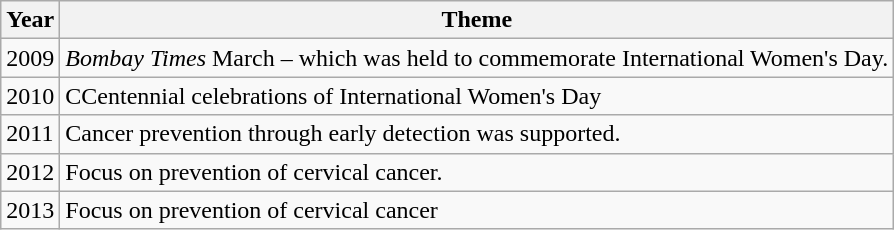<table class="wikitable">
<tr>
<th>Year</th>
<th>Theme</th>
</tr>
<tr>
<td>2009</td>
<td><em>Bombay Times</em> March – which was held to commemorate International Women's Day.</td>
</tr>
<tr>
<td>2010</td>
<td>CCentennial celebrations of International Women's Day</td>
</tr>
<tr>
<td>2011</td>
<td>Cancer prevention through early detection was supported.</td>
</tr>
<tr>
<td>2012</td>
<td>Focus on prevention of cervical cancer.</td>
</tr>
<tr>
<td>2013</td>
<td>Focus on prevention of cervical cancer</td>
</tr>
</table>
